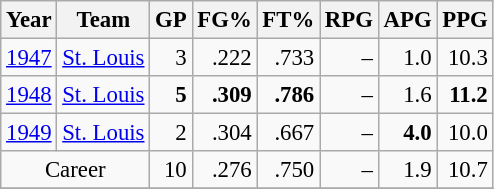<table class="wikitable sortable" style="font-size:95%; text-align:right;">
<tr>
<th>Year</th>
<th>Team</th>
<th>GP</th>
<th>FG%</th>
<th>FT%</th>
<th>RPG</th>
<th>APG</th>
<th>PPG</th>
</tr>
<tr>
<td style="text-align:left;"><a href='#'>1947</a></td>
<td style="text-align:left;"><a href='#'>St. Louis</a></td>
<td>3</td>
<td>.222</td>
<td>.733</td>
<td>–</td>
<td>1.0</td>
<td>10.3</td>
</tr>
<tr>
<td style="text-align:left;"><a href='#'>1948</a></td>
<td style="text-align:left;"><a href='#'>St. Louis</a></td>
<td><strong>5</strong></td>
<td><strong>.309</strong></td>
<td><strong>.786</strong></td>
<td>–</td>
<td>1.6</td>
<td><strong>11.2</strong></td>
</tr>
<tr>
<td style="text-align:left;"><a href='#'>1949</a></td>
<td style="text-align:left;"><a href='#'>St. Louis</a></td>
<td>2</td>
<td>.304</td>
<td>.667</td>
<td>–</td>
<td><strong>4.0</strong></td>
<td>10.0</td>
</tr>
<tr>
<td style="text-align:center;" colspan="2">Career</td>
<td>10</td>
<td>.276</td>
<td>.750</td>
<td>–</td>
<td>1.9</td>
<td>10.7</td>
</tr>
<tr>
</tr>
</table>
